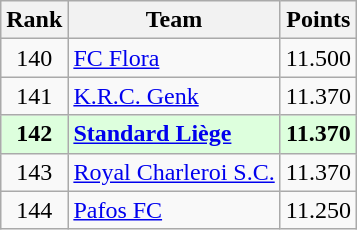<table class="wikitable" style="text-align: center;">
<tr>
<th>Rank</th>
<th>Team</th>
<th>Points</th>
</tr>
<tr>
<td>140</td>
<td align="left"> <a href='#'>FC Flora</a></td>
<td>11.500</td>
</tr>
<tr>
<td>141</td>
<td align="left"> <a href='#'>K.R.C. Genk</a></td>
<td>11.370</td>
</tr>
<tr bgcolor="#ddffdd" style="font-weight:bold">
<td>142</td>
<td align="left"> <a href='#'>Standard Liège</a></td>
<td>11.370</td>
</tr>
<tr>
<td>143</td>
<td align="left"> <a href='#'>Royal Charleroi S.C.</a></td>
<td>11.370</td>
</tr>
<tr>
<td>144</td>
<td align="left"> <a href='#'>Pafos FC</a></td>
<td>11.250</td>
</tr>
</table>
